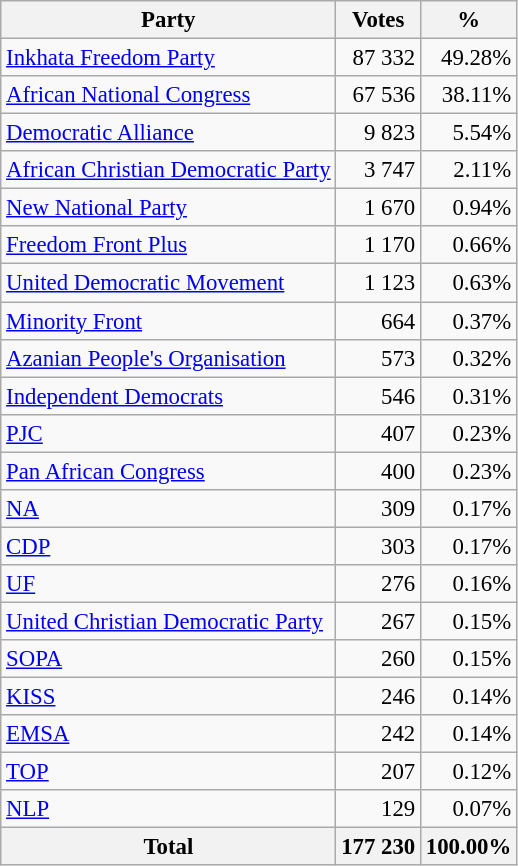<table class="wikitable" style="font-size: 95%; text-align: right">
<tr>
<th>Party</th>
<th>Votes</th>
<th>%</th>
</tr>
<tr>
<td align=left><a href='#'>Inkhata Freedom Party</a></td>
<td>87 332</td>
<td>49.28%</td>
</tr>
<tr>
<td align=left><a href='#'>African National Congress</a></td>
<td>67 536</td>
<td>38.11%</td>
</tr>
<tr>
<td align=left><a href='#'>Democratic Alliance</a></td>
<td>9 823</td>
<td>5.54%</td>
</tr>
<tr>
<td align=left><a href='#'>African Christian Democratic Party</a></td>
<td>3 747</td>
<td>2.11%</td>
</tr>
<tr>
<td align=left><a href='#'>New National Party</a></td>
<td>1 670</td>
<td>0.94%</td>
</tr>
<tr>
<td align=left><a href='#'>Freedom Front Plus</a></td>
<td>1 170</td>
<td>0.66%</td>
</tr>
<tr>
<td align=left><a href='#'>United Democratic Movement</a></td>
<td>1 123</td>
<td>0.63%</td>
</tr>
<tr>
<td align=left><a href='#'>Minority Front</a></td>
<td>664</td>
<td>0.37%</td>
</tr>
<tr>
<td align=left><a href='#'>Azanian People's Organisation</a></td>
<td>573</td>
<td>0.32%</td>
</tr>
<tr>
<td align=left><a href='#'>Independent Democrats</a></td>
<td>546</td>
<td>0.31%</td>
</tr>
<tr>
<td align=left><a href='#'>PJC</a></td>
<td>407</td>
<td>0.23%</td>
</tr>
<tr>
<td align=left><a href='#'>Pan African Congress</a></td>
<td>400</td>
<td>0.23%</td>
</tr>
<tr>
<td align=left><a href='#'>NA</a></td>
<td>309</td>
<td>0.17%</td>
</tr>
<tr>
<td align=left><a href='#'>CDP</a></td>
<td>303</td>
<td>0.17%</td>
</tr>
<tr>
<td align=left><a href='#'>UF</a></td>
<td>276</td>
<td>0.16%</td>
</tr>
<tr>
<td align=left><a href='#'>United Christian Democratic Party</a></td>
<td>267</td>
<td>0.15%</td>
</tr>
<tr>
<td align=left><a href='#'>SOPA</a></td>
<td>260</td>
<td>0.15%</td>
</tr>
<tr>
<td align=left><a href='#'>KISS</a></td>
<td>246</td>
<td>0.14%</td>
</tr>
<tr>
<td align=left><a href='#'>EMSA</a></td>
<td>242</td>
<td>0.14%</td>
</tr>
<tr>
<td align=left><a href='#'>TOP</a></td>
<td>207</td>
<td>0.12%</td>
</tr>
<tr>
<td align=left><a href='#'>NLP</a></td>
<td>129</td>
<td>0.07%</td>
</tr>
<tr>
<th align=left>Total</th>
<th>177 230</th>
<th>100.00%</th>
</tr>
</table>
